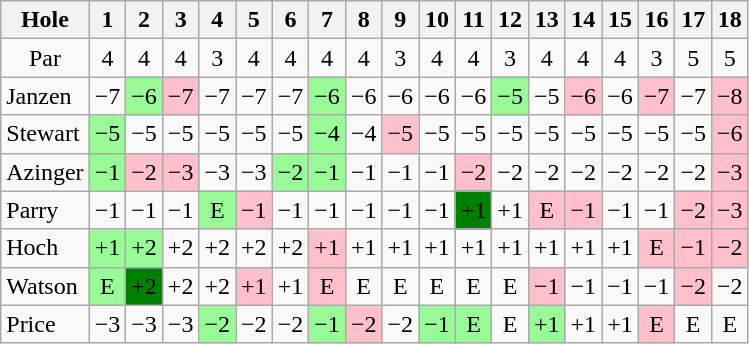<table class="wikitable" style="text-align:center">
<tr>
<th>Hole</th>
<th>1</th>
<th>2</th>
<th>3</th>
<th>4</th>
<th>5</th>
<th>6</th>
<th>7</th>
<th>8</th>
<th>9</th>
<th>10</th>
<th>11</th>
<th>12</th>
<th>13</th>
<th>14</th>
<th>15</th>
<th>16</th>
<th>17</th>
<th>18</th>
</tr>
<tr>
<td>Par</td>
<td>4</td>
<td>4</td>
<td>4</td>
<td>3</td>
<td>4</td>
<td>4</td>
<td>4</td>
<td>4</td>
<td>3</td>
<td>4</td>
<td>4</td>
<td>3</td>
<td>4</td>
<td>4</td>
<td>4</td>
<td>3</td>
<td>5</td>
<td>5</td>
</tr>
<tr>
<td align=left> Janzen</td>
<td>−7</td>
<td style="background: PaleGreen;">−6</td>
<td style="background: Pink;">−7</td>
<td>−7</td>
<td>−7</td>
<td>−7</td>
<td style="background: PaleGreen;">−6</td>
<td>−6</td>
<td>−6</td>
<td>−6</td>
<td>−6</td>
<td style="background: PaleGreen;">−5</td>
<td>−5</td>
<td style="background: Pink;">−6</td>
<td>−6</td>
<td style="background: Pink;">−7</td>
<td>−7</td>
<td style="background: Pink;">−8</td>
</tr>
<tr>
<td align=left> Stewart</td>
<td style="background: PaleGreen;">−5</td>
<td>−5</td>
<td>−5</td>
<td>−5</td>
<td>−5</td>
<td>−5</td>
<td style="background: PaleGreen;">−4</td>
<td>−4</td>
<td style="background: Pink;">−5</td>
<td>−5</td>
<td>−5</td>
<td>−5</td>
<td>−5</td>
<td>−5</td>
<td>−5</td>
<td>−5</td>
<td>−5</td>
<td style="background: Pink;">−6</td>
</tr>
<tr>
<td align=left> Azinger</td>
<td style="background: PaleGreen;">−1</td>
<td style="background: Pink;">−2</td>
<td style="background: Pink;">−3</td>
<td>−3</td>
<td>−3</td>
<td style="background: PaleGreen;">−2</td>
<td style="background: PaleGreen;">−1</td>
<td>−1</td>
<td>−1</td>
<td>−1</td>
<td style="background: Pink;">−2</td>
<td>−2</td>
<td>−2</td>
<td>−2</td>
<td>−2</td>
<td>−2</td>
<td>−2</td>
<td style="background: Pink;">−3</td>
</tr>
<tr>
<td align=left> Parry</td>
<td>−1</td>
<td>−1</td>
<td>−1</td>
<td style="background: PaleGreen;">E</td>
<td style="background: Pink;">−1</td>
<td>−1</td>
<td>−1</td>
<td>−1</td>
<td>−1</td>
<td>−1</td>
<td style="background: Green;">+1</td>
<td>+1</td>
<td style="background: Pink;">E</td>
<td style="background: Pink;">−1</td>
<td>−1</td>
<td>−1</td>
<td style="background: Pink;">−2</td>
<td style="background: Pink;">−3</td>
</tr>
<tr>
<td align=left> Hoch</td>
<td style="background: PaleGreen;">+1</td>
<td style="background: PaleGreen;">+2</td>
<td>+2</td>
<td>+2</td>
<td>+2</td>
<td>+2</td>
<td style="background: Pink;">+1</td>
<td>+1</td>
<td>+1</td>
<td>+1</td>
<td>+1</td>
<td>+1</td>
<td>+1</td>
<td>+1</td>
<td>+1</td>
<td style="background: Pink;">E</td>
<td style="background: Pink;">−1</td>
<td style="background: Pink;">−2</td>
</tr>
<tr>
<td align=left> Watson</td>
<td style="background: PaleGreen;">E</td>
<td style="background: Green;">+2</td>
<td>+2</td>
<td>+2</td>
<td style="background: Pink;">+1</td>
<td>+1</td>
<td style="background: Pink;">E</td>
<td>E</td>
<td>E</td>
<td>E</td>
<td>E</td>
<td>E</td>
<td style="background: Pink;">−1</td>
<td>−1</td>
<td>−1</td>
<td>−1</td>
<td style="background: Pink;">−2</td>
<td>−2</td>
</tr>
<tr>
<td align=left> Price</td>
<td>−3</td>
<td>−3</td>
<td>−3</td>
<td style="background: PaleGreen;">−2</td>
<td>−2</td>
<td>−2</td>
<td style="background: PaleGreen;">−1</td>
<td style="background: Pink;">−2</td>
<td>−2</td>
<td style="background: PaleGreen;">−1</td>
<td style="background: PaleGreen;">E</td>
<td>E</td>
<td style="background: PaleGreen;">+1</td>
<td>+1</td>
<td>+1</td>
<td style="background: Pink;">E</td>
<td>E</td>
<td>E</td>
</tr>
</table>
